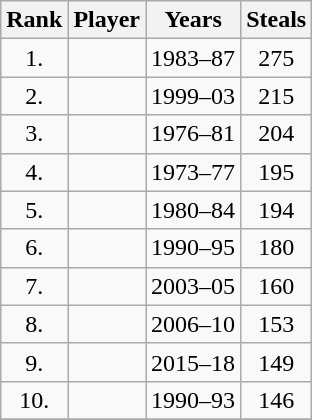<table class="wikitable sortable" style="text-align:center">
<tr>
<th>Rank</th>
<th>Player</th>
<th>Years</th>
<th>Steals</th>
</tr>
<tr>
<td>1.</td>
<td></td>
<td>1983–87</td>
<td>275</td>
</tr>
<tr>
<td>2.</td>
<td></td>
<td>1999–03</td>
<td>215</td>
</tr>
<tr>
<td>3.</td>
<td></td>
<td>1976–81</td>
<td>204</td>
</tr>
<tr>
<td>4.</td>
<td></td>
<td>1973–77</td>
<td>195</td>
</tr>
<tr>
<td>5.</td>
<td></td>
<td>1980–84</td>
<td>194</td>
</tr>
<tr>
<td>6.</td>
<td></td>
<td>1990–95</td>
<td>180</td>
</tr>
<tr>
<td>7.</td>
<td></td>
<td>2003–05</td>
<td>160</td>
</tr>
<tr>
<td>8.</td>
<td></td>
<td>2006–10</td>
<td>153</td>
</tr>
<tr>
<td>9.</td>
<td></td>
<td>2015–18</td>
<td>149</td>
</tr>
<tr>
<td>10.</td>
<td></td>
<td>1990–93</td>
<td>146</td>
</tr>
<tr>
</tr>
</table>
